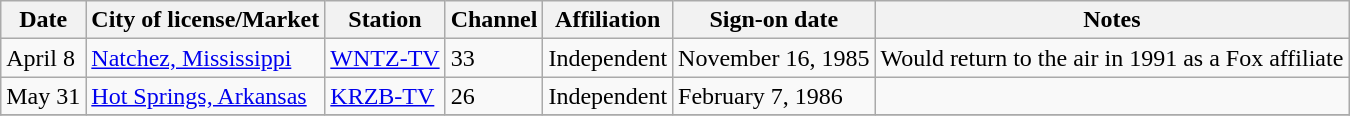<table class="wikitable sortable">
<tr>
<th>Date</th>
<th>City of license/Market</th>
<th>Station</th>
<th>Channel</th>
<th>Affiliation</th>
<th>Sign-on date</th>
<th>Notes</th>
</tr>
<tr>
<td>April 8</td>
<td><a href='#'>Natchez, Mississippi</a></td>
<td><a href='#'>WNTZ-TV</a></td>
<td>33</td>
<td>Independent</td>
<td>November 16, 1985</td>
<td>Would return to the air in 1991 as a Fox affiliate</td>
</tr>
<tr>
<td>May 31</td>
<td><a href='#'>Hot Springs, Arkansas</a></td>
<td><a href='#'>KRZB-TV</a></td>
<td>26</td>
<td>Independent</td>
<td>February 7, 1986</td>
<td></td>
</tr>
<tr>
</tr>
</table>
